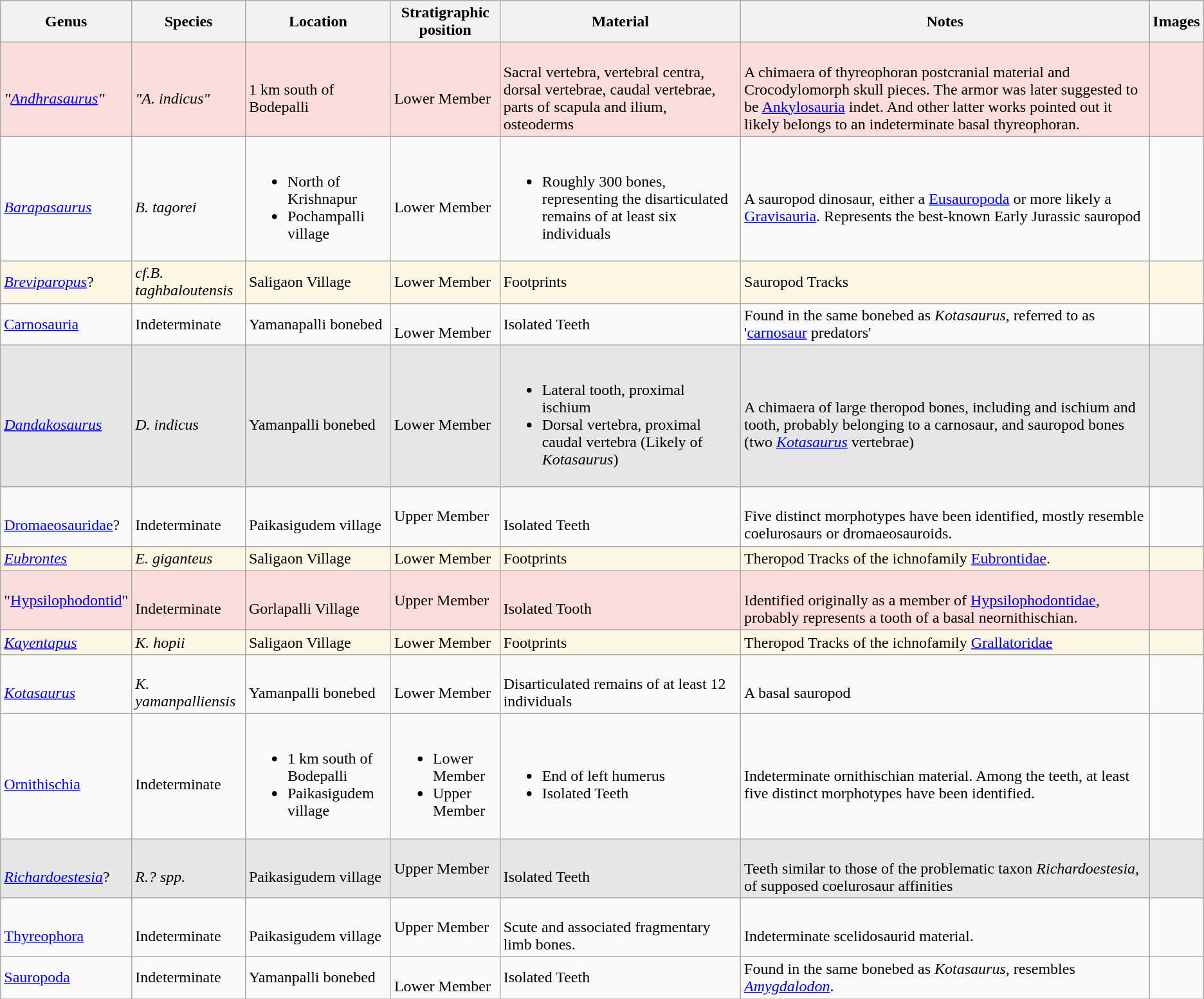<table class="wikitable" align="center">
<tr>
<th>Genus</th>
<th>Species</th>
<th>Location</th>
<th>Stratigraphic position</th>
<th>Material</th>
<th>Notes</th>
<th>Images</th>
</tr>
<tr>
<td style="background:#fbdddb;"><br><em>"<a href='#'>Andhrasaurus</a>"</em></td>
<td style="background:#fbdddb;"><br><em>"A. indicus"</em></td>
<td style="background:#fbdddb;"><br>1 km south of Bodepalli</td>
<td style="background:#fbdddb;"><br>Lower Member</td>
<td style="background:#fbdddb;"><br>Sacral vertebra, vertebral centra, dorsal vertebrae, caudal vertebrae, parts of scapula and ilium, osteoderms</td>
<td style="background:#fbdddb;"><br>A chimaera of thyreophoran postcranial material and Crocodylomorph skull pieces. The armor was later suggested to be <a href='#'>Ankylosauria</a> indet. And other latter works pointed out it likely belongs to an indeterminate basal thyreophoran.</td>
<td style="background:#fbdddb;"></td>
</tr>
<tr>
<td><br><em><a href='#'>Barapasaurus</a></em></td>
<td><br><em>B. tagorei</em></td>
<td><br><ul><li>North of Krishnapur</li><li>Pochampalli village</li></ul></td>
<td><br>Lower Member</td>
<td><br><ul><li>Roughly 300 bones, representing the disarticulated remains of at least six individuals</li></ul></td>
<td><br>A sauropod dinosaur, either a <a href='#'>Eusauropoda</a> or more likely a <a href='#'>Gravisauria</a>. Represents the best-known Early Jurassic sauropod</td>
<td></td>
</tr>
<tr>
<td style="background:#FEF6E4;"><em><a href='#'>Breviparopus</a></em>?</td>
<td style="background:#FEF6E4;"><em>cf.B. taghbaloutensis</em></td>
<td style="background:#FEF6E4;">Saligaon Village</td>
<td style="background:#FEF6E4;">Lower Member</td>
<td style="background:#FEF6E4;">Footprints</td>
<td style="background:#FEF6E4;">Sauropod Tracks</td>
<td style="background:#FEF6E4;"></td>
</tr>
<tr>
<td><a href='#'>Carnosauria</a></td>
<td>Indeterminate</td>
<td>Yamanapalli bonebed</td>
<td><br>Lower Member</td>
<td>Isolated Teeth</td>
<td>Found in the same bonebed as <em>Kotasaurus</em>, referred to as '<a href='#'>carnosaur</a> predators'</td>
<td></td>
</tr>
<tr>
<td style="background:#E6E6E6;"><br><em><a href='#'>Dandakosaurus</a></em></td>
<td style="background:#E6E6E6;"><br><em>D. indicus</em></td>
<td style="background:#E6E6E6;"><br>Yamanpalli bonebed</td>
<td style="background:#E6E6E6;"><br>Lower Member</td>
<td style="background:#E6E6E6;"><br><ul><li>Lateral tooth, proximal ischium</li><li>Dorsal vertebra, proximal caudal vertebra (Likely of <em>Kotasaurus</em>)</li></ul></td>
<td style="background:#E6E6E6;"><br>A chimaera of large theropod bones, including and ischium and tooth, probably belonging to a carnosaur, and sauropod bones (two <em><a href='#'>Kotasaurus</a></em> vertebrae)</td>
<td style="background:#E6E6E6;"></td>
</tr>
<tr>
<td><br><a href='#'>Dromaeosauridae</a>?</td>
<td><br>Indeterminate</td>
<td><br>Paikasigudem village</td>
<td>Upper Member</td>
<td><br>Isolated Teeth</td>
<td><br>Five distinct morphotypes have been identified, mostly resemble coelurosaurs or dromaeosauroids.</td>
<td></td>
</tr>
<tr>
<td style="background:#FEF6E4;"><em><a href='#'>Eubrontes</a></em></td>
<td style="background:#FEF6E4;"><em>E. giganteus</em></td>
<td style="background:#FEF6E4;">Saligaon Village</td>
<td style="background:#FEF6E4;">Lower Member</td>
<td style="background:#FEF6E4;">Footprints</td>
<td style="background:#FEF6E4;">Theropod Tracks of the ichnofamily <a href='#'>Eubrontidae</a>.</td>
<td style="background:#FEF6E4;"></td>
</tr>
<tr style="background:#fbdddb;">
<td>"<a href='#'>Hypsilophodontid</a>"</td>
<td><br>Indeterminate</td>
<td><br>Gorlapalli Village</td>
<td>Upper Member</td>
<td><br>Isolated Tooth</td>
<td><br>Identified originally as a member of <a href='#'>Hypsilophodontidae</a>, probably represents a tooth of a basal neornithischian.</td>
<td></td>
</tr>
<tr>
<td style="background:#FEF6E4;"><em><a href='#'>Kayentapus</a></em></td>
<td style="background:#FEF6E4;"><em>K. hopii</em></td>
<td style="background:#FEF6E4;">Saligaon Village</td>
<td style="background:#FEF6E4;">Lower Member</td>
<td style="background:#FEF6E4;">Footprints</td>
<td style="background:#FEF6E4;">Theropod Tracks of the ichnofamily <a href='#'>Grallatoridae</a></td>
<td style="background:#FEF6E4;"></td>
</tr>
<tr>
<td><br><em><a href='#'>Kotasaurus</a></em></td>
<td><br><em>K. yamanpalliensis</em></td>
<td><br>Yamanpalli bonebed</td>
<td><br>Lower Member</td>
<td><br>Disarticulated remains of at least 12 individuals</td>
<td><br>A basal sauropod</td>
<td><br></td>
</tr>
<tr>
<td><br><a href='#'>Ornithischia</a></td>
<td><br>Indeterminate</td>
<td><br><ul><li>1 km south of Bodepalli</li><li>Paikasigudem village</li></ul></td>
<td><br><ul><li>Lower Member</li><li>Upper Member</li></ul></td>
<td><br><ul><li>End of left humerus</li><li>Isolated Teeth</li></ul></td>
<td><br>Indeterminate ornithischian material. Among the teeth, at least five distinct morphotypes have been identified.</td>
</tr>
<tr>
<td style="background:#E6E6E6;"><br><em><a href='#'>Richardoestesia</a></em>?</td>
<td style="background:#E6E6E6;"><br><em>R.? spp.</em></td>
<td style="background:#E6E6E6;"><br>Paikasigudem village</td>
<td style="background:#E6E6E6;">Upper Member</td>
<td style="background:#E6E6E6;"><br>Isolated Teeth</td>
<td style="background:#E6E6E6;"><br>Teeth similar to those of the problematic taxon <em>Richardoestesia</em>, of supposed coelurosaur affinities</td>
<td style="background:#E6E6E6;"></td>
</tr>
<tr>
<td><br><a href='#'>Thyreophora</a></td>
<td><br>Indeterminate</td>
<td><br>Paikasigudem village</td>
<td>Upper Member</td>
<td><br>Scute and associated fragmentary limb bones.</td>
<td><br>Indeterminate scelidosaurid material.</td>
<td></td>
</tr>
<tr>
<td><a href='#'>Sauropoda</a></td>
<td>Indeterminate</td>
<td>Yamanpalli bonebed</td>
<td><br>Lower Member</td>
<td>Isolated Teeth</td>
<td>Found in the same bonebed as <em>Kotasaurus</em>, resembles <em><a href='#'>Amygdalodon</a></em>.</td>
<td></td>
</tr>
</table>
